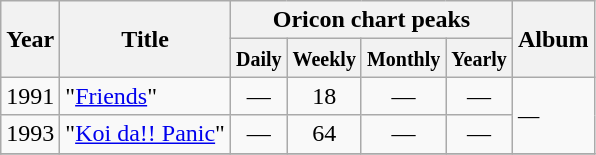<table class="wikitable">
<tr>
<th rowspan="2">Year</th>
<th rowspan="2">Title</th>
<th colspan="4">Oricon chart peaks</th>
<th rowspan="2">Album</th>
</tr>
<tr>
<th width="30"><small>Daily</small></th>
<th width="30"><small>Weekly</small></th>
<th width="30"><small>Monthly</small></th>
<th width="30"><small>Yearly</small></th>
</tr>
<tr>
<td>1991</td>
<td>"<a href='#'>Friends</a>"</td>
<td align="center">—</td>
<td align="center">18</td>
<td align="center">—</td>
<td align="center">—</td>
<td rowspan="2"><em>—</em></td>
</tr>
<tr>
<td>1993</td>
<td>"<a href='#'>Koi da!! Panic</a>"</td>
<td align="center">—</td>
<td align="center">64</td>
<td align="center">—</td>
<td align="center">—</td>
</tr>
<tr>
</tr>
</table>
